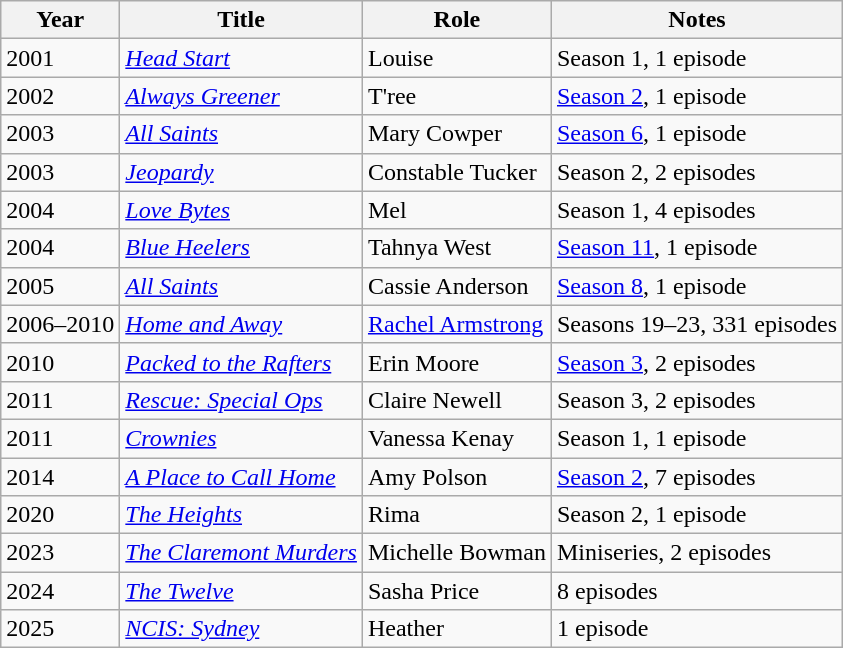<table class="wikitable plainrowheaders sortable">
<tr>
<th scope="col">Year</th>
<th scope="col">Title</th>
<th scope="col">Role</th>
<th class="unsortable">Notes</th>
</tr>
<tr>
<td>2001</td>
<td><em><a href='#'>Head Start</a></em></td>
<td>Louise</td>
<td>Season 1, 1 episode</td>
</tr>
<tr>
<td>2002</td>
<td><em><a href='#'>Always Greener</a></em></td>
<td>T'ree</td>
<td><a href='#'>Season 2</a>, 1 episode</td>
</tr>
<tr>
<td>2003</td>
<td><em><a href='#'>All Saints</a></em></td>
<td>Mary Cowper</td>
<td><a href='#'>Season 6</a>, 1 episode</td>
</tr>
<tr>
<td>2003</td>
<td><em><a href='#'>Jeopardy</a></em></td>
<td>Constable Tucker</td>
<td>Season 2, 2 episodes</td>
</tr>
<tr>
<td>2004</td>
<td><em><a href='#'>Love Bytes</a></em></td>
<td>Mel</td>
<td>Season 1, 4 episodes</td>
</tr>
<tr>
<td>2004</td>
<td><em><a href='#'>Blue Heelers</a></em></td>
<td>Tahnya West</td>
<td><a href='#'>Season 11</a>, 1 episode</td>
</tr>
<tr>
<td>2005</td>
<td><em><a href='#'>All Saints</a></em></td>
<td>Cassie Anderson</td>
<td><a href='#'>Season 8</a>, 1 episode</td>
</tr>
<tr>
<td>2006–2010</td>
<td><em><a href='#'>Home and Away</a></em></td>
<td><a href='#'>Rachel Armstrong</a></td>
<td>Seasons 19–23, 331 episodes</td>
</tr>
<tr>
<td>2010</td>
<td><em><a href='#'>Packed to the Rafters</a></em></td>
<td>Erin Moore</td>
<td><a href='#'>Season 3</a>, 2 episodes</td>
</tr>
<tr>
<td>2011</td>
<td><em><a href='#'>Rescue: Special Ops</a></em></td>
<td>Claire Newell</td>
<td>Season 3, 2 episodes</td>
</tr>
<tr>
<td>2011</td>
<td><em><a href='#'>Crownies</a></em></td>
<td>Vanessa Kenay</td>
<td>Season 1, 1 episode</td>
</tr>
<tr>
<td>2014</td>
<td><em><a href='#'>A Place to Call Home</a></em></td>
<td>Amy Polson</td>
<td><a href='#'>Season 2</a>, 7 episodes</td>
</tr>
<tr>
<td>2020</td>
<td><em><a href='#'>The Heights</a></em></td>
<td>Rima</td>
<td>Season 2, 1 episode</td>
</tr>
<tr>
<td>2023</td>
<td><em><a href='#'>The Claremont Murders</a></em></td>
<td>Michelle Bowman</td>
<td>Miniseries, 2 episodes</td>
</tr>
<tr>
<td>2024</td>
<td><em><a href='#'>The Twelve</a></em></td>
<td>Sasha Price</td>
<td>8 episodes</td>
</tr>
<tr>
<td>2025</td>
<td><em><a href='#'>NCIS: Sydney</a></em></td>
<td>Heather</td>
<td>1 episode</td>
</tr>
</table>
